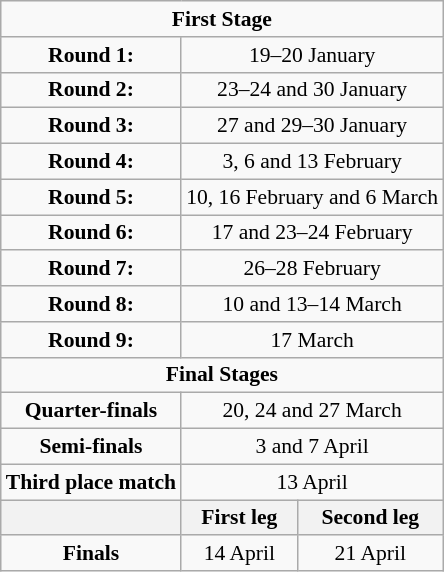<table class=wikitable style="text-align:center; font-size:90%">
<tr>
<td colspan=3><strong>First Stage</strong></td>
</tr>
<tr>
<td><strong>Round 1:</strong></td>
<td colspan=2>19–20 January</td>
</tr>
<tr>
<td><strong>Round 2:</strong></td>
<td colspan=2>23–24 and 30 January</td>
</tr>
<tr>
<td><strong>Round 3:</strong></td>
<td colspan=2>27 and 29–30 January</td>
</tr>
<tr>
<td><strong>Round 4:</strong></td>
<td colspan=2>3, 6 and 13 February</td>
</tr>
<tr>
<td><strong>Round 5:</strong></td>
<td colspan=2>10, 16 February and 6 March</td>
</tr>
<tr>
<td><strong>Round 6:</strong></td>
<td colspan=2>17 and 23–24 February</td>
</tr>
<tr>
<td><strong>Round 7:</strong></td>
<td colspan=2>26–28 February</td>
</tr>
<tr>
<td><strong>Round 8:</strong></td>
<td colspan=2>10 and 13–14 March</td>
</tr>
<tr>
<td><strong>Round 9:</strong></td>
<td colspan=2>17 March</td>
</tr>
<tr>
<td colspan=3><strong>Final Stages</strong></td>
</tr>
<tr>
<td><strong>Quarter-finals</strong></td>
<td colspan=2>20, 24 and 27 March</td>
</tr>
<tr>
<td><strong>Semi-finals</strong></td>
<td colspan=2>3 and 7 April</td>
</tr>
<tr>
<td><strong>Third place match</strong></td>
<td colspan=2>13 April</td>
</tr>
<tr>
<th></th>
<th>First leg</th>
<th>Second leg</th>
</tr>
<tr>
<td><strong>Finals</strong></td>
<td>14 April</td>
<td>21 April</td>
</tr>
</table>
